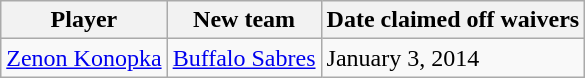<table class="wikitable">
<tr>
<th>Player</th>
<th>New team</th>
<th>Date claimed off waivers</th>
</tr>
<tr>
<td><a href='#'>Zenon Konopka</a></td>
<td><a href='#'>Buffalo Sabres</a></td>
<td>January 3, 2014</td>
</tr>
</table>
